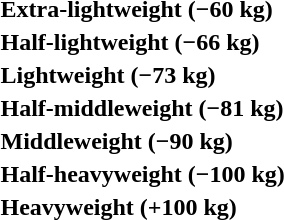<table>
<tr>
<th rowspan=2 style="text-align:left;">Extra-lightweight (−60 kg)</th>
<td rowspan=2></td>
<td rowspan=2></td>
<td></td>
</tr>
<tr>
<td></td>
</tr>
<tr>
<th rowspan=2 style="text-align:left;">Half-lightweight (−66 kg)</th>
<td rowspan=2></td>
<td rowspan=2></td>
<td></td>
</tr>
<tr>
<td></td>
</tr>
<tr>
<th rowspan=2 style="text-align:left;">Lightweight (−73 kg)</th>
<td rowspan=2></td>
<td rowspan=2></td>
<td></td>
</tr>
<tr>
<td></td>
</tr>
<tr>
<th rowspan=2 style="text-align:left;">Half-middleweight (−81 kg)</th>
<td rowspan=2></td>
<td rowspan=2></td>
<td></td>
</tr>
<tr>
<td></td>
</tr>
<tr>
<th rowspan=2 style="text-align:left;">Middleweight (−90 kg)</th>
<td rowspan=2></td>
<td rowspan=2></td>
<td></td>
</tr>
<tr>
<td></td>
</tr>
<tr>
<th rowspan=2 style="text-align:left;">Half-heavyweight (−100 kg)</th>
<td rowspan=2></td>
<td rowspan=2></td>
<td></td>
</tr>
<tr>
<td></td>
</tr>
<tr>
<th rowspan=2 style="text-align:left;">Heavyweight (+100 kg)</th>
<td rowspan=2></td>
<td rowspan=2></td>
<td></td>
</tr>
<tr>
<td></td>
</tr>
</table>
